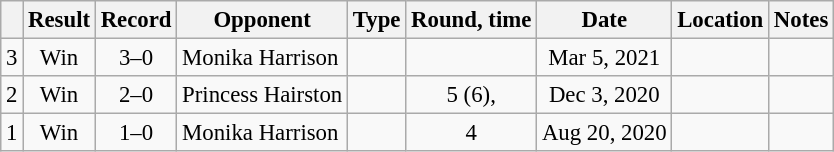<table class="wikitable" style="text-align:center; font-size:95%">
<tr>
<th></th>
<th>Result</th>
<th>Record</th>
<th>Opponent</th>
<th>Type</th>
<th>Round, time</th>
<th>Date</th>
<th>Location</th>
<th>Notes</th>
</tr>
<tr>
<td>3</td>
<td>Win</td>
<td>3–0</td>
<td align=left>Monika Harrison</td>
<td></td>
<td></td>
<td>Mar 5, 2021</td>
<td align=left></td>
<td></td>
</tr>
<tr>
<td>2</td>
<td>Win</td>
<td>2–0</td>
<td align=left>Princess Hairston</td>
<td></td>
<td>5 (6), </td>
<td>Dec 3, 2020</td>
<td align=left></td>
<td></td>
</tr>
<tr>
<td>1</td>
<td>Win</td>
<td>1–0</td>
<td align=left>Monika Harrison</td>
<td></td>
<td>4</td>
<td>Aug 20, 2020</td>
<td align=left></td>
<td></td>
</tr>
</table>
